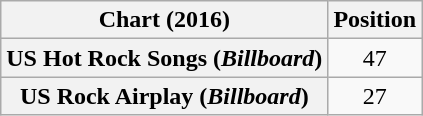<table class="wikitable plainrowheaders" style="text-align:center">
<tr>
<th scope="col">Chart (2016)</th>
<th scope="col">Position</th>
</tr>
<tr>
<th scope="row">US Hot Rock Songs (<em>Billboard</em>)</th>
<td>47</td>
</tr>
<tr>
<th scope="row">US Rock Airplay (<em>Billboard</em>)</th>
<td>27</td>
</tr>
</table>
